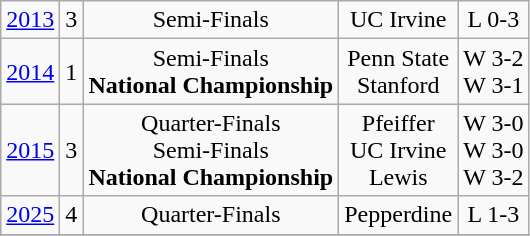<table class="wikitable">
<tr style="text-align:center;">
<td><a href='#'>2013</a></td>
<td>3</td>
<td>Semi-Finals</td>
<td>UC Irvine</td>
<td>L 0-3</td>
</tr>
<tr style="text-align:center;">
<td><a href='#'>2014</a></td>
<td>1</td>
<td>Semi-Finals<br><strong>National Championship</strong></td>
<td>Penn State<br>Stanford</td>
<td>W 3-2<br> W 3-1</td>
</tr>
<tr style="text-align:center;">
<td><a href='#'>2015</a></td>
<td>3</td>
<td>Quarter-Finals<br> Semi-Finals<br><strong>National Championship</strong></td>
<td>Pfeiffer<br>UC Irvine<br>Lewis</td>
<td>W 3-0<br> W 3-0<br> W 3-2</td>
</tr>
<tr style="text-align:center;">
<td><a href='#'>2025</a></td>
<td>4</td>
<td>Quarter-Finals</td>
<td>Pepperdine</td>
<td>L 1-3</td>
</tr>
<tr style="text-align:center;">
</tr>
</table>
